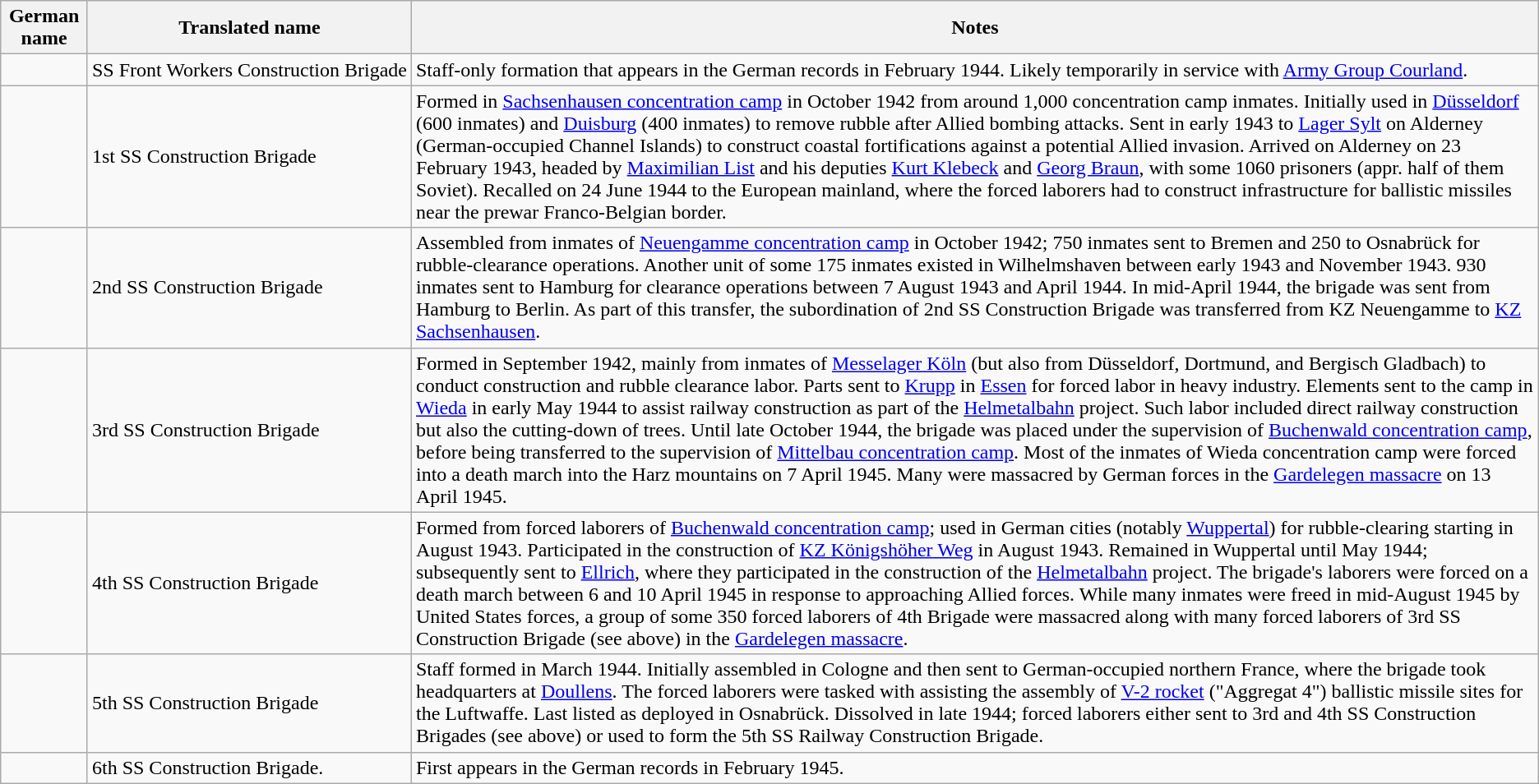<table class="wikitable">
<tr>
<th>German name</th>
<th>Translated name</th>
<th>Notes</th>
</tr>
<tr>
<td style="white-space: nowrap;"></td>
<td style="white-space: nowrap;">SS Front Workers Construction Brigade</td>
<td>Staff-only formation that appears in the German records in February 1944. Likely temporarily in service with <a href='#'>Army Group Courland</a>.</td>
</tr>
<tr>
<td></td>
<td>1st SS Construction Brigade</td>
<td>Formed in <a href='#'>Sachsenhausen concentration camp</a> in October 1942 from around 1,000 concentration camp inmates. Initially used in <a href='#'>Düsseldorf</a> (600 inmates) and <a href='#'>Duisburg</a> (400 inmates) to remove rubble after Allied bombing attacks. Sent in early 1943 to <a href='#'>Lager Sylt</a> on Alderney (German-occupied Channel Islands) to construct coastal fortifications against a potential Allied invasion. Arrived on Alderney on 23 February 1943, headed by <a href='#'>Maximilian List</a> and his deputies <a href='#'>Kurt Klebeck</a> and <a href='#'>Georg Braun</a>, with some 1060 prisoners (appr. half of them Soviet). Recalled on 24 June 1944 to the European mainland, where the forced laborers had to construct infrastructure for ballistic missiles near the prewar Franco-Belgian border.</td>
</tr>
<tr>
<td></td>
<td>2nd SS Construction Brigade</td>
<td>Assembled from inmates of <a href='#'>Neuengamme concentration camp</a> in October 1942; 750 inmates sent to Bremen and 250 to Osnabrück for rubble-clearance operations. Another unit of some 175 inmates existed in Wilhelmshaven between early 1943 and November 1943. 930 inmates sent to Hamburg for clearance operations between 7 August 1943 and April 1944. In mid-April 1944, the brigade was sent from Hamburg to Berlin. As part of this transfer, the subordination of 2nd SS Construction Brigade was transferred from KZ Neuengamme to <a href='#'>KZ Sachsenhausen</a>.</td>
</tr>
<tr>
<td></td>
<td>3rd SS Construction Brigade</td>
<td>Formed in September 1942, mainly from inmates of <a href='#'>Messelager Köln</a> (but also from Düsseldorf, Dortmund, and Bergisch Gladbach) to conduct construction and rubble clearance labor. Parts sent to <a href='#'>Krupp</a> in <a href='#'>Essen</a> for forced labor in heavy industry. Elements sent to the camp in <a href='#'>Wieda</a> in early May 1944 to assist railway construction as part of the <a href='#'>Helmetalbahn</a> project. Such labor included direct railway construction but also the cutting-down of trees. Until late October 1944, the brigade was placed under the supervision of <a href='#'>Buchenwald concentration camp</a>, before being transferred to the supervision of <a href='#'>Mittelbau concentration camp</a>. Most of the inmates of Wieda concentration camp were forced into a death march into the Harz mountains on 7 April 1945. Many were massacred by German forces in the <a href='#'>Gardelegen massacre</a> on 13 April 1945.</td>
</tr>
<tr>
<td></td>
<td>4th SS Construction Brigade</td>
<td>Formed from forced laborers of <a href='#'>Buchenwald concentration camp</a>; used in German cities (notably <a href='#'>Wuppertal</a>) for rubble-clearing starting in August 1943. Participated in the construction of <a href='#'>KZ Königshöher Weg</a> in August 1943. Remained in Wuppertal until May 1944; subsequently sent to <a href='#'>Ellrich</a>, where they participated in the construction of the <a href='#'>Helmetalbahn</a> project. The brigade's laborers were forced on a death march between 6 and 10 April 1945 in response to approaching Allied forces. While many inmates were freed in mid-August 1945 by United States forces, a group of some 350 forced laborers of 4th Brigade were massacred along with many forced laborers of 3rd SS Construction Brigade (see above) in the <a href='#'>Gardelegen massacre</a>.</td>
</tr>
<tr>
<td></td>
<td>5th SS Construction Brigade</td>
<td>Staff formed in March 1944. Initially assembled in Cologne and then sent to German-occupied northern France, where the brigade took headquarters at <a href='#'>Doullens</a>. The forced laborers were tasked with assisting the assembly of <a href='#'>V-2 rocket</a> ("Aggregat 4") ballistic missile sites for the Luftwaffe. Last listed as deployed in Osnabrück. Dissolved in late 1944; forced laborers either sent to 3rd and 4th SS Construction Brigades (see above) or used to form the 5th SS Railway Construction Brigade.</td>
</tr>
<tr>
<td></td>
<td>6th SS Construction Brigade.</td>
<td>First appears in the German records in February 1945.</td>
</tr>
</table>
